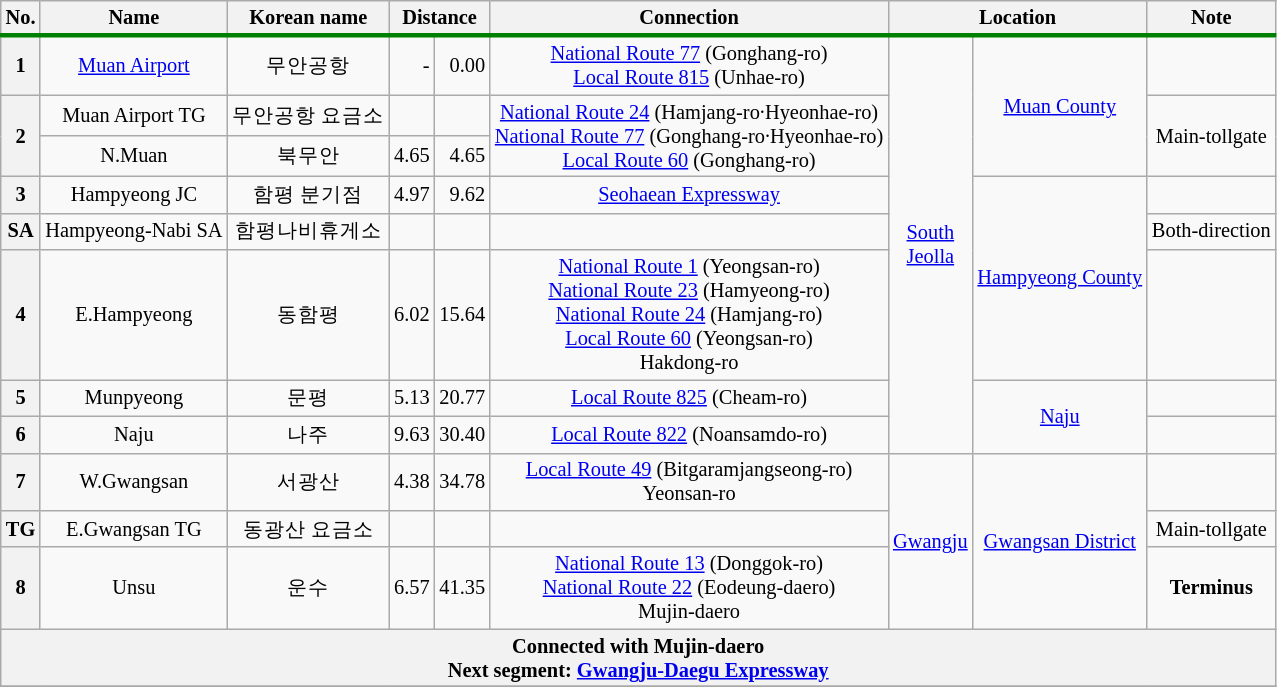<table class="wikitable" style="font-size: 85%; text-align: center;">
<tr style="border-bottom:solid 0.25em green;">
<th>No.</th>
<th>Name</th>
<th>Korean name</th>
<th colspan="2">Distance</th>
<th>Connection</th>
<th colspan="2">Location</th>
<th>Note</th>
</tr>
<tr>
<th>1</th>
<td><a href='#'>Muan Airport</a></td>
<td>무안공항</td>
<td style="text-align: right;">-</td>
<td style="text-align: right;">0.00</td>
<td><a href='#'>National Route 77</a> (Gonghang-ro)<br><a href='#'>Local Route 815</a> (Unhae-ro)</td>
<td style="width:15px" rowspan="8"><a href='#'>South Jeolla</a></td>
<td rowspan="3"><a href='#'>Muan County</a></td>
<td></td>
</tr>
<tr>
<th rowspan="2">2</th>
<td>Muan Airport TG</td>
<td>무안공항 요금소</td>
<td></td>
<td></td>
<td rowspan="2"><a href='#'>National Route 24</a> (Hamjang-ro·Hyeonhae-ro)<br><a href='#'>National Route 77</a> (Gonghang-ro·Hyeonhae-ro)<br><a href='#'>Local Route 60</a> (Gonghang-ro)</td>
<td rowspan="2">Main-tollgate</td>
</tr>
<tr>
<td>N.Muan</td>
<td>북무안</td>
<td style="text-align: right;">4.65</td>
<td style="text-align: right;">4.65</td>
</tr>
<tr>
<th>3</th>
<td>Hampyeong JC</td>
<td>함평 분기점</td>
<td style="text-align: right;">4.97</td>
<td style="text-align: right;">9.62</td>
<td><a href='#'>Seohaean Expressway</a></td>
<td rowspan="3"><a href='#'>Hampyeong County</a></td>
<td></td>
</tr>
<tr>
<th>SA</th>
<td>Hampyeong-Nabi SA</td>
<td>함평나비휴게소</td>
<td></td>
<td></td>
<td></td>
<td>Both-direction</td>
</tr>
<tr>
<th>4</th>
<td>E.Hampyeong</td>
<td>동함평</td>
<td style="text-align: right;">6.02</td>
<td style="text-align: right;">15.64</td>
<td><a href='#'>National Route 1</a> (Yeongsan-ro)<br><a href='#'>National Route 23</a> (Hamyeong-ro)<br><a href='#'>National Route 24</a> (Hamjang-ro)<br><a href='#'>Local Route 60</a> (Yeongsan-ro)<br>Hakdong-ro</td>
<td></td>
</tr>
<tr>
<th>5</th>
<td>Munpyeong</td>
<td>문평</td>
<td style="text-align: right;">5.13</td>
<td style="text-align: right;">20.77</td>
<td><a href='#'>Local Route 825</a> (Cheam-ro)</td>
<td rowspan="2"><a href='#'>Naju</a></td>
<td></td>
</tr>
<tr>
<th>6</th>
<td>Naju</td>
<td>나주</td>
<td style="text-align: right;">9.63</td>
<td style="text-align: right;">30.40</td>
<td><a href='#'>Local Route 822</a> (Noansamdo-ro)</td>
<td></td>
</tr>
<tr>
<th>7</th>
<td>W.Gwangsan</td>
<td>서광산</td>
<td style="text-align: right;">4.38</td>
<td style="text-align: right;">34.78</td>
<td><a href='#'>Local Route 49</a> (Bitgaramjangseong-ro)<br>Yeonsan-ro</td>
<td style="width:15px" rowspan="3"><a href='#'>Gwangju</a></td>
<td rowspan="3"><a href='#'>Gwangsan District</a></td>
<td></td>
</tr>
<tr>
<th>TG</th>
<td>E.Gwangsan TG</td>
<td>동광산 요금소</td>
<td></td>
<td></td>
<td></td>
<td>Main-tollgate</td>
</tr>
<tr>
<th>8</th>
<td>Unsu</td>
<td>운수</td>
<td style="text-align: right;">6.57</td>
<td style="text-align: right;">41.35</td>
<td><a href='#'>National Route 13</a> (Donggok-ro)<br><a href='#'>National Route 22</a> (Eodeung-daero)<br>Mujin-daero</td>
<td><strong>Terminus</strong></td>
</tr>
<tr>
<th colspan="9">Connected with Mujin-daero<br>Next segment: <a href='#'>Gwangju-Daegu Expressway</a></th>
</tr>
<tr>
</tr>
</table>
